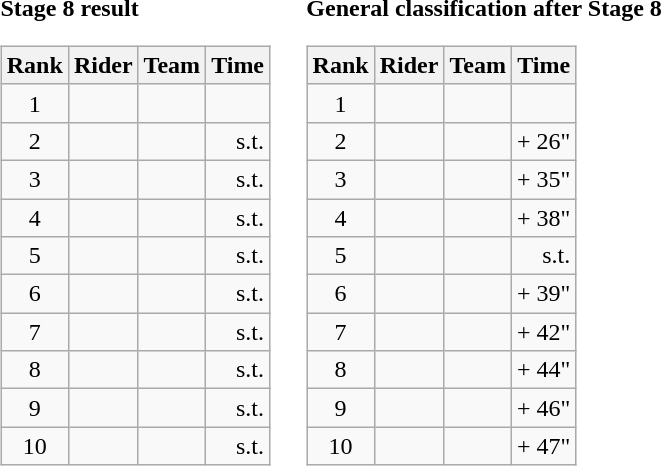<table>
<tr>
<td><strong>Stage 8 result</strong><br><table class="wikitable">
<tr>
<th scope="col">Rank</th>
<th scope="col">Rider</th>
<th scope="col">Team</th>
<th scope="col">Time</th>
</tr>
<tr>
<td style="text-align:center;">1</td>
<td></td>
<td></td>
<td style="text-align:right;"></td>
</tr>
<tr>
<td style="text-align:center;">2</td>
<td></td>
<td></td>
<td style="text-align:right;">s.t.</td>
</tr>
<tr>
<td style="text-align:center;">3</td>
<td></td>
<td></td>
<td style="text-align:right;">s.t.</td>
</tr>
<tr>
<td style="text-align:center;">4</td>
<td></td>
<td></td>
<td style="text-align:right;">s.t.</td>
</tr>
<tr>
<td style="text-align:center;">5</td>
<td></td>
<td></td>
<td style="text-align:right;">s.t.</td>
</tr>
<tr>
<td style="text-align:center;">6</td>
<td></td>
<td></td>
<td style="text-align:right;">s.t.</td>
</tr>
<tr>
<td style="text-align:center;">7</td>
<td></td>
<td></td>
<td style="text-align:right;">s.t.</td>
</tr>
<tr>
<td style="text-align:center;">8</td>
<td></td>
<td></td>
<td style="text-align:right;">s.t.</td>
</tr>
<tr>
<td style="text-align:center;">9</td>
<td></td>
<td></td>
<td style="text-align:right;">s.t.</td>
</tr>
<tr>
<td style="text-align:center;">10</td>
<td></td>
<td></td>
<td style="text-align:right;">s.t.</td>
</tr>
</table>
</td>
<td></td>
<td><strong>General classification after Stage 8</strong><br><table class="wikitable">
<tr>
<th scope="col">Rank</th>
<th scope="col">Rider</th>
<th scope="col">Team</th>
<th scope="col">Time</th>
</tr>
<tr>
<td style="text-align:center;">1</td>
<td></td>
<td></td>
<td style="text-align:right;"></td>
</tr>
<tr>
<td style="text-align:center;">2</td>
<td></td>
<td></td>
<td style="text-align:right;">+ 26"</td>
</tr>
<tr>
<td style="text-align:center;">3</td>
<td></td>
<td></td>
<td style="text-align:right;">+ 35"</td>
</tr>
<tr>
<td style="text-align:center;">4</td>
<td></td>
<td></td>
<td style="text-align:right;">+ 38"</td>
</tr>
<tr>
<td style="text-align:center;">5</td>
<td></td>
<td></td>
<td style="text-align:right;">s.t.</td>
</tr>
<tr>
<td style="text-align:center;">6</td>
<td></td>
<td></td>
<td style="text-align:right;">+ 39"</td>
</tr>
<tr>
<td style="text-align:center;">7</td>
<td></td>
<td></td>
<td style="text-align:right;">+ 42"</td>
</tr>
<tr>
<td style="text-align:center;">8</td>
<td></td>
<td></td>
<td style="text-align:right;">+ 44"</td>
</tr>
<tr>
<td style="text-align:center;">9</td>
<td></td>
<td></td>
<td style="text-align:right;">+ 46"</td>
</tr>
<tr>
<td style="text-align:center;">10</td>
<td></td>
<td></td>
<td style="text-align:right;">+ 47"</td>
</tr>
</table>
</td>
</tr>
</table>
